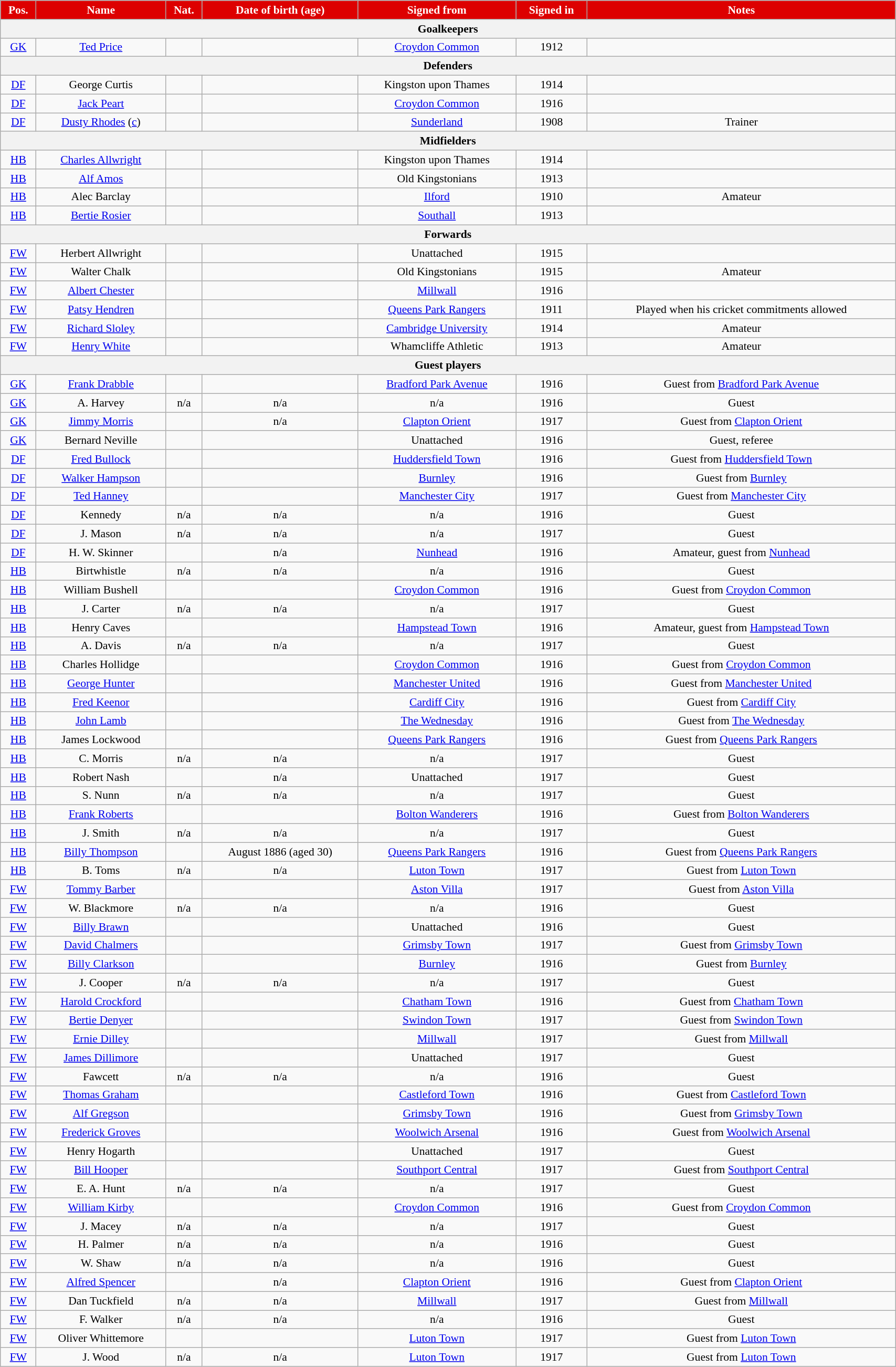<table class="wikitable"  style="text-align:center; font-size:90%; width:90%;">
<tr>
<th style="background:#d00; color:white; text-align:center;">Pos.</th>
<th style="background:#d00; color:white; text-align:center;">Name</th>
<th style="background:#d00; color:white; text-align:center;">Nat.</th>
<th style="background:#d00; color:white; text-align:center;">Date of birth (age)</th>
<th style="background:#d00; color:white; text-align:center;">Signed from</th>
<th style="background:#d00; color:white; text-align:center;">Signed in</th>
<th style="background:#d00; color:white; text-align:center;">Notes</th>
</tr>
<tr>
<th colspan="7">Goalkeepers</th>
</tr>
<tr>
<td><a href='#'>GK</a></td>
<td><a href='#'>Ted Price</a></td>
<td></td>
<td></td>
<td><a href='#'>Croydon Common</a></td>
<td>1912</td>
<td></td>
</tr>
<tr>
<th colspan="7">Defenders</th>
</tr>
<tr>
<td><a href='#'>DF</a></td>
<td>George Curtis</td>
<td></td>
<td></td>
<td>Kingston upon Thames</td>
<td>1914</td>
<td></td>
</tr>
<tr>
<td><a href='#'>DF</a></td>
<td><a href='#'>Jack Peart</a></td>
<td></td>
<td></td>
<td><a href='#'>Croydon Common</a></td>
<td>1916</td>
<td></td>
</tr>
<tr>
<td><a href='#'>DF</a></td>
<td><a href='#'>Dusty Rhodes</a> (<a href='#'>c</a>)</td>
<td></td>
<td></td>
<td><a href='#'>Sunderland</a></td>
<td>1908</td>
<td>Trainer</td>
</tr>
<tr>
<th colspan="7">Midfielders</th>
</tr>
<tr>
<td><a href='#'>HB</a></td>
<td><a href='#'>Charles Allwright</a></td>
<td></td>
<td></td>
<td>Kingston upon Thames</td>
<td>1914</td>
<td></td>
</tr>
<tr>
<td><a href='#'>HB</a></td>
<td><a href='#'>Alf Amos</a></td>
<td></td>
<td></td>
<td>Old Kingstonians</td>
<td>1913</td>
<td></td>
</tr>
<tr>
<td><a href='#'>HB</a></td>
<td>Alec Barclay</td>
<td></td>
<td></td>
<td><a href='#'>Ilford</a></td>
<td>1910</td>
<td>Amateur</td>
</tr>
<tr>
<td><a href='#'>HB</a></td>
<td><a href='#'>Bertie Rosier</a></td>
<td></td>
<td></td>
<td><a href='#'>Southall</a></td>
<td>1913</td>
<td></td>
</tr>
<tr>
<th colspan="7">Forwards</th>
</tr>
<tr>
<td><a href='#'>FW</a></td>
<td>Herbert Allwright</td>
<td></td>
<td></td>
<td>Unattached</td>
<td>1915</td>
<td></td>
</tr>
<tr>
<td><a href='#'>FW</a></td>
<td>Walter Chalk</td>
<td></td>
<td></td>
<td>Old Kingstonians</td>
<td>1915</td>
<td>Amateur</td>
</tr>
<tr>
<td><a href='#'>FW</a></td>
<td><a href='#'>Albert Chester</a></td>
<td></td>
<td></td>
<td><a href='#'>Millwall</a></td>
<td>1916</td>
<td></td>
</tr>
<tr>
<td><a href='#'>FW</a></td>
<td><a href='#'>Patsy Hendren</a></td>
<td></td>
<td></td>
<td><a href='#'>Queens Park Rangers</a></td>
<td>1911</td>
<td>Played when his cricket commitments allowed</td>
</tr>
<tr>
<td><a href='#'>FW</a></td>
<td><a href='#'>Richard Sloley</a></td>
<td></td>
<td></td>
<td><a href='#'>Cambridge University</a></td>
<td>1914</td>
<td>Amateur</td>
</tr>
<tr>
<td><a href='#'>FW</a></td>
<td><a href='#'>Henry White</a></td>
<td></td>
<td></td>
<td>Whamcliffe Athletic</td>
<td>1913</td>
<td>Amateur</td>
</tr>
<tr>
<th colspan="7">Guest players</th>
</tr>
<tr>
<td><a href='#'>GK</a></td>
<td><a href='#'>Frank Drabble</a></td>
<td></td>
<td></td>
<td><a href='#'>Bradford Park Avenue</a></td>
<td>1916</td>
<td>Guest from <a href='#'>Bradford Park Avenue</a></td>
</tr>
<tr>
<td><a href='#'>GK</a></td>
<td>A. Harvey</td>
<td>n/a</td>
<td>n/a</td>
<td>n/a</td>
<td>1916</td>
<td>Guest</td>
</tr>
<tr>
<td><a href='#'>GK</a></td>
<td><a href='#'>Jimmy Morris</a></td>
<td></td>
<td>n/a</td>
<td><a href='#'>Clapton Orient</a></td>
<td>1917</td>
<td>Guest from <a href='#'>Clapton Orient</a></td>
</tr>
<tr>
<td><a href='#'>GK</a></td>
<td>Bernard Neville</td>
<td></td>
<td></td>
<td>Unattached</td>
<td>1916</td>
<td>Guest, referee</td>
</tr>
<tr>
<td><a href='#'>DF</a></td>
<td><a href='#'>Fred Bullock</a></td>
<td></td>
<td></td>
<td><a href='#'>Huddersfield Town</a></td>
<td>1916</td>
<td>Guest from <a href='#'>Huddersfield Town</a></td>
</tr>
<tr>
<td><a href='#'>DF</a></td>
<td><a href='#'>Walker Hampson</a></td>
<td></td>
<td></td>
<td><a href='#'>Burnley</a></td>
<td>1916</td>
<td>Guest from <a href='#'>Burnley</a></td>
</tr>
<tr>
<td><a href='#'>DF</a></td>
<td><a href='#'>Ted Hanney</a></td>
<td></td>
<td></td>
<td><a href='#'>Manchester City</a></td>
<td>1917</td>
<td>Guest from <a href='#'>Manchester City</a></td>
</tr>
<tr>
<td><a href='#'>DF</a></td>
<td>Kennedy</td>
<td>n/a</td>
<td>n/a</td>
<td>n/a</td>
<td>1916</td>
<td>Guest</td>
</tr>
<tr>
<td><a href='#'>DF</a></td>
<td>J. Mason</td>
<td>n/a</td>
<td>n/a</td>
<td>n/a</td>
<td>1917</td>
<td>Guest</td>
</tr>
<tr>
<td><a href='#'>DF</a></td>
<td>H. W. Skinner</td>
<td></td>
<td>n/a</td>
<td><a href='#'>Nunhead</a></td>
<td>1916</td>
<td>Amateur, guest from <a href='#'>Nunhead</a></td>
</tr>
<tr>
<td><a href='#'>HB</a></td>
<td>Birtwhistle</td>
<td>n/a</td>
<td>n/a</td>
<td>n/a</td>
<td>1916</td>
<td>Guest</td>
</tr>
<tr>
<td><a href='#'>HB</a></td>
<td>William Bushell</td>
<td></td>
<td></td>
<td><a href='#'>Croydon Common</a></td>
<td>1916</td>
<td>Guest from <a href='#'>Croydon Common</a></td>
</tr>
<tr>
<td><a href='#'>HB</a></td>
<td>J. Carter</td>
<td>n/a</td>
<td>n/a</td>
<td>n/a</td>
<td>1917</td>
<td>Guest</td>
</tr>
<tr>
<td><a href='#'>HB</a></td>
<td>Henry Caves</td>
<td></td>
<td></td>
<td><a href='#'>Hampstead Town</a></td>
<td>1916</td>
<td>Amateur, guest from <a href='#'>Hampstead Town</a></td>
</tr>
<tr>
<td><a href='#'>HB</a></td>
<td>A. Davis</td>
<td>n/a</td>
<td>n/a</td>
<td>n/a</td>
<td>1917</td>
<td>Guest</td>
</tr>
<tr>
<td><a href='#'>HB</a></td>
<td>Charles Hollidge</td>
<td></td>
<td></td>
<td><a href='#'>Croydon Common</a></td>
<td>1916</td>
<td>Guest from <a href='#'>Croydon Common</a></td>
</tr>
<tr>
<td><a href='#'>HB</a></td>
<td><a href='#'>George Hunter</a></td>
<td></td>
<td></td>
<td><a href='#'>Manchester United</a></td>
<td>1916</td>
<td>Guest from <a href='#'>Manchester United</a></td>
</tr>
<tr>
<td><a href='#'>HB</a></td>
<td><a href='#'>Fred Keenor</a></td>
<td></td>
<td></td>
<td><a href='#'>Cardiff City</a></td>
<td>1916</td>
<td>Guest from <a href='#'>Cardiff City</a></td>
</tr>
<tr>
<td><a href='#'>HB</a></td>
<td><a href='#'>John Lamb</a></td>
<td></td>
<td></td>
<td><a href='#'>The Wednesday</a></td>
<td>1916</td>
<td>Guest from <a href='#'>The Wednesday</a></td>
</tr>
<tr>
<td><a href='#'>HB</a></td>
<td>James Lockwood</td>
<td></td>
<td></td>
<td><a href='#'>Queens Park Rangers</a></td>
<td>1916</td>
<td>Guest from <a href='#'>Queens Park Rangers</a></td>
</tr>
<tr>
<td><a href='#'>HB</a></td>
<td>C. Morris</td>
<td>n/a</td>
<td>n/a</td>
<td>n/a</td>
<td>1917</td>
<td>Guest</td>
</tr>
<tr>
<td><a href='#'>HB</a></td>
<td>Robert Nash</td>
<td></td>
<td>n/a</td>
<td>Unattached</td>
<td>1917</td>
<td>Guest</td>
</tr>
<tr>
<td><a href='#'>HB</a></td>
<td>S. Nunn</td>
<td>n/a</td>
<td>n/a</td>
<td>n/a</td>
<td>1917</td>
<td>Guest</td>
</tr>
<tr>
<td><a href='#'>HB</a></td>
<td><a href='#'>Frank Roberts</a></td>
<td></td>
<td></td>
<td><a href='#'>Bolton Wanderers</a></td>
<td>1916</td>
<td>Guest from <a href='#'>Bolton Wanderers</a></td>
</tr>
<tr>
<td><a href='#'>HB</a></td>
<td>J. Smith</td>
<td>n/a</td>
<td>n/a</td>
<td>n/a</td>
<td>1917</td>
<td>Guest</td>
</tr>
<tr>
<td><a href='#'>HB</a></td>
<td><a href='#'>Billy Thompson</a></td>
<td></td>
<td>August 1886 (aged 30)</td>
<td><a href='#'>Queens Park Rangers</a></td>
<td>1916</td>
<td>Guest from <a href='#'>Queens Park Rangers</a></td>
</tr>
<tr>
<td><a href='#'>HB</a></td>
<td>B. Toms</td>
<td>n/a</td>
<td>n/a</td>
<td><a href='#'>Luton Town</a></td>
<td>1917</td>
<td>Guest from <a href='#'>Luton Town</a></td>
</tr>
<tr>
<td><a href='#'>FW</a></td>
<td><a href='#'>Tommy Barber</a></td>
<td></td>
<td></td>
<td><a href='#'>Aston Villa</a></td>
<td>1917</td>
<td>Guest from <a href='#'>Aston Villa</a></td>
</tr>
<tr>
<td><a href='#'>FW</a></td>
<td>W. Blackmore</td>
<td>n/a</td>
<td>n/a</td>
<td>n/a</td>
<td>1916</td>
<td>Guest</td>
</tr>
<tr>
<td><a href='#'>FW</a></td>
<td><a href='#'>Billy Brawn</a></td>
<td></td>
<td></td>
<td>Unattached</td>
<td>1916</td>
<td>Guest</td>
</tr>
<tr>
<td><a href='#'>FW</a></td>
<td><a href='#'>David Chalmers</a></td>
<td></td>
<td></td>
<td><a href='#'>Grimsby Town</a></td>
<td>1917</td>
<td>Guest from <a href='#'>Grimsby Town</a></td>
</tr>
<tr>
<td><a href='#'>FW</a></td>
<td><a href='#'>Billy Clarkson</a></td>
<td></td>
<td></td>
<td><a href='#'>Burnley</a></td>
<td>1916</td>
<td>Guest from <a href='#'>Burnley</a></td>
</tr>
<tr>
<td><a href='#'>FW</a></td>
<td>J. Cooper</td>
<td>n/a</td>
<td>n/a</td>
<td>n/a</td>
<td>1917</td>
<td>Guest</td>
</tr>
<tr>
<td><a href='#'>FW</a></td>
<td><a href='#'>Harold Crockford</a></td>
<td></td>
<td></td>
<td><a href='#'>Chatham Town</a></td>
<td>1916</td>
<td>Guest from <a href='#'>Chatham Town</a></td>
</tr>
<tr>
<td><a href='#'>FW</a></td>
<td><a href='#'>Bertie Denyer</a></td>
<td></td>
<td></td>
<td><a href='#'>Swindon Town</a></td>
<td>1917</td>
<td>Guest from <a href='#'>Swindon Town</a></td>
</tr>
<tr>
<td><a href='#'>FW</a></td>
<td><a href='#'>Ernie Dilley</a></td>
<td></td>
<td></td>
<td><a href='#'>Millwall</a></td>
<td>1917</td>
<td>Guest from <a href='#'>Millwall</a></td>
</tr>
<tr>
<td><a href='#'>FW</a></td>
<td><a href='#'>James Dillimore</a></td>
<td></td>
<td></td>
<td>Unattached</td>
<td>1917</td>
<td>Guest</td>
</tr>
<tr>
<td><a href='#'>FW</a></td>
<td>Fawcett</td>
<td>n/a</td>
<td>n/a</td>
<td>n/a</td>
<td>1916</td>
<td>Guest</td>
</tr>
<tr>
<td><a href='#'>FW</a></td>
<td><a href='#'>Thomas Graham</a></td>
<td></td>
<td></td>
<td><a href='#'>Castleford Town</a></td>
<td>1916</td>
<td>Guest from <a href='#'>Castleford Town</a></td>
</tr>
<tr>
<td><a href='#'>FW</a></td>
<td><a href='#'>Alf Gregson</a></td>
<td></td>
<td></td>
<td><a href='#'>Grimsby Town</a></td>
<td>1916</td>
<td>Guest from <a href='#'>Grimsby Town</a></td>
</tr>
<tr>
<td><a href='#'>FW</a></td>
<td><a href='#'>Frederick Groves</a></td>
<td></td>
<td></td>
<td><a href='#'>Woolwich Arsenal</a></td>
<td>1916</td>
<td>Guest from <a href='#'>Woolwich Arsenal</a></td>
</tr>
<tr>
<td><a href='#'>FW</a></td>
<td>Henry Hogarth</td>
<td></td>
<td></td>
<td>Unattached</td>
<td>1917</td>
<td>Guest</td>
</tr>
<tr>
<td><a href='#'>FW</a></td>
<td><a href='#'>Bill Hooper</a></td>
<td></td>
<td></td>
<td><a href='#'>Southport Central</a></td>
<td>1917</td>
<td>Guest from <a href='#'>Southport Central</a></td>
</tr>
<tr>
<td><a href='#'>FW</a></td>
<td>E. A. Hunt</td>
<td>n/a</td>
<td>n/a</td>
<td>n/a</td>
<td>1917</td>
<td>Guest</td>
</tr>
<tr>
<td><a href='#'>FW</a></td>
<td><a href='#'>William Kirby</a></td>
<td></td>
<td></td>
<td><a href='#'>Croydon Common</a></td>
<td>1916</td>
<td>Guest from <a href='#'>Croydon Common</a></td>
</tr>
<tr>
<td><a href='#'>FW</a></td>
<td>J. Macey</td>
<td>n/a</td>
<td>n/a</td>
<td>n/a</td>
<td>1917</td>
<td>Guest</td>
</tr>
<tr>
<td><a href='#'>FW</a></td>
<td>H. Palmer</td>
<td>n/a</td>
<td>n/a</td>
<td>n/a</td>
<td>1916</td>
<td>Guest</td>
</tr>
<tr>
<td><a href='#'>FW</a></td>
<td>W. Shaw</td>
<td>n/a</td>
<td>n/a</td>
<td>n/a</td>
<td>1916</td>
<td>Guest</td>
</tr>
<tr>
<td><a href='#'>FW</a></td>
<td><a href='#'>Alfred Spencer</a></td>
<td></td>
<td>n/a</td>
<td><a href='#'>Clapton Orient</a></td>
<td>1916</td>
<td>Guest from <a href='#'>Clapton Orient</a></td>
</tr>
<tr>
<td><a href='#'>FW</a></td>
<td>Dan Tuckfield</td>
<td>n/a</td>
<td>n/a</td>
<td><a href='#'>Millwall</a></td>
<td>1917</td>
<td>Guest from <a href='#'>Millwall</a></td>
</tr>
<tr>
<td><a href='#'>FW</a></td>
<td>F. Walker</td>
<td>n/a</td>
<td>n/a</td>
<td>n/a</td>
<td>1916</td>
<td>Guest</td>
</tr>
<tr>
<td><a href='#'>FW</a></td>
<td>Oliver Whittemore</td>
<td></td>
<td></td>
<td><a href='#'>Luton Town</a></td>
<td>1917</td>
<td>Guest from <a href='#'>Luton Town</a></td>
</tr>
<tr>
<td><a href='#'>FW</a></td>
<td>J. Wood</td>
<td>n/a</td>
<td>n/a</td>
<td><a href='#'>Luton Town</a></td>
<td>1917</td>
<td>Guest from <a href='#'>Luton Town</a></td>
</tr>
</table>
